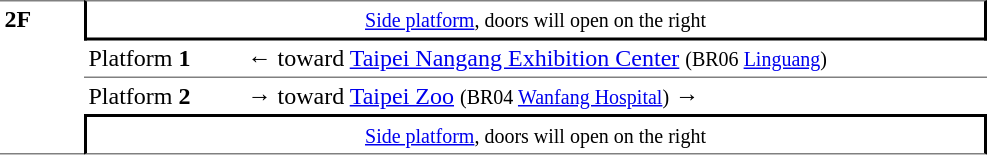<table table border=0 cellspacing=0 cellpadding=3>
<tr>
<td style="border-top:solid 1px gray;border-bottom:solid 1px gray;" width=50 rowspan=10 valign=top><strong>2F</strong></td>
</tr>
<tr>
<td style="border-right:solid 2px black;border-left:solid 2px black;border-bottom:solid 2px black;border-top:solid 1px gray;text-align:center;" colspan=2><small><a href='#'>Side platform</a>, doors will open on the right</small></td>
</tr>
<tr>
<td style="border-bottom:solid 1px gray;" width=100>Platform <span><strong>1</strong></span></td>
<td style="border-bottom:solid 1px gray;" width=490>←  toward <a href='#'>Taipei Nangang Exhibition Center</a> <small>(BR06 <a href='#'>Linguang</a>)</small></td>
</tr>
<tr>
<td>Platform <span><strong>2</strong></span></td>
<td><span>→</span> toward <a href='#'>Taipei Zoo</a> <small>(BR04 <a href='#'>Wanfang Hospital</a>)</small> →</td>
</tr>
<tr>
<td style="border-top:solid 2px black;border-right:solid 2px black;border-left:solid 2px black;border-bottom:solid 1px gray;text-align:center;" colspan=2><small><a href='#'>Side platform</a>, doors will open on the right</small></td>
</tr>
</table>
